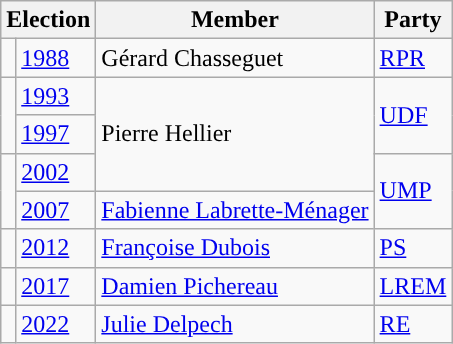<table class="wikitable">
<tr>
<th colspan="2">Election</th>
<th>Member</th>
<th>Party</th>
</tr>
<tr>
<td style="background-color: "></td>
<td><a href='#'>1988</a></td>
<td>Gérard Chasseguet</td>
<td><a href='#'>RPR</a></td>
</tr>
<tr>
<td rowspan=2 style="background-color: "></td>
<td><a href='#'>1993</a></td>
<td rowspan=3>Pierre Hellier</td>
<td rowspan=2><a href='#'>UDF</a></td>
</tr>
<tr>
<td><a href='#'>1997</a></td>
</tr>
<tr>
<td rowspan=2 style="background-color: "></td>
<td><a href='#'>2002</a></td>
<td rowspan="2"><a href='#'>UMP</a></td>
</tr>
<tr>
<td><a href='#'>2007</a></td>
<td><a href='#'>Fabienne Labrette-Ménager</a></td>
</tr>
<tr>
<td style="background-color: "></td>
<td><a href='#'>2012</a></td>
<td><a href='#'>Françoise Dubois</a></td>
<td><a href='#'>PS</a></td>
</tr>
<tr>
<td style="background-color: "></td>
<td><a href='#'>2017</a></td>
<td><a href='#'>Damien Pichereau</a></td>
<td><a href='#'>LREM</a></td>
</tr>
<tr>
<td style="background-color: "></td>
<td><a href='#'>2022</a></td>
<td><a href='#'>Julie Delpech</a></td>
<td><a href='#'>RE</a></td>
</tr>
</table>
